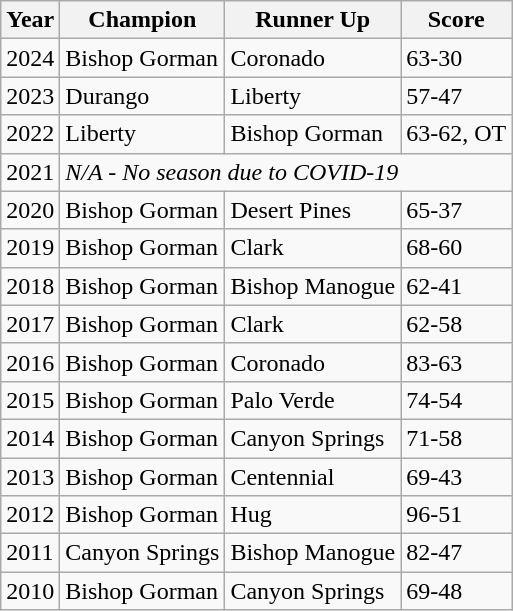<table class="wikitable">
<tr>
<th>Year</th>
<th>Champion</th>
<th>Runner Up</th>
<th>Score</th>
</tr>
<tr>
<td>2024</td>
<td>Bishop Gorman</td>
<td>Coronado</td>
<td>63-30</td>
</tr>
<tr>
<td>2023</td>
<td>Durango</td>
<td>Liberty</td>
<td>57-47</td>
</tr>
<tr>
<td>2022</td>
<td>Liberty</td>
<td>Bishop Gorman</td>
<td>63-62, OT</td>
</tr>
<tr>
<td>2021</td>
<td colspan="3"><em>N/A - No season due to COVID-19</em></td>
</tr>
<tr>
<td>2020</td>
<td>Bishop Gorman</td>
<td>Desert Pines</td>
<td>65-37</td>
</tr>
<tr>
<td>2019</td>
<td>Bishop Gorman</td>
<td>Clark</td>
<td>68-60</td>
</tr>
<tr>
<td>2018</td>
<td>Bishop Gorman</td>
<td>Bishop Manogue</td>
<td>62-41</td>
</tr>
<tr>
<td>2017</td>
<td>Bishop Gorman</td>
<td>Clark</td>
<td>62-58</td>
</tr>
<tr>
<td>2016</td>
<td>Bishop Gorman</td>
<td>Coronado</td>
<td>83-63</td>
</tr>
<tr>
<td>2015</td>
<td>Bishop Gorman</td>
<td>Palo Verde</td>
<td>74-54</td>
</tr>
<tr>
<td>2014</td>
<td>Bishop Gorman</td>
<td>Canyon Springs</td>
<td>71-58</td>
</tr>
<tr>
<td>2013</td>
<td>Bishop Gorman</td>
<td>Centennial</td>
<td>69-43</td>
</tr>
<tr>
<td>2012</td>
<td>Bishop Gorman</td>
<td>Hug</td>
<td>96-51</td>
</tr>
<tr>
<td>2011</td>
<td>Canyon Springs</td>
<td>Bishop Manogue</td>
<td>82-47</td>
</tr>
<tr>
<td>2010</td>
<td>Bishop Gorman</td>
<td>Canyon Springs</td>
<td>69-48</td>
</tr>
</table>
